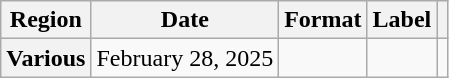<table class="wikitable plainrowheaders">
<tr>
<th scope="col">Region</th>
<th scope="col">Date</th>
<th scope="col">Format</th>
<th scope="col">Label</th>
<th scope="col"></th>
</tr>
<tr>
<th scope="row">Various</th>
<td>February 28, 2025</td>
<td></td>
<td></td>
<td align="center"></td>
</tr>
</table>
